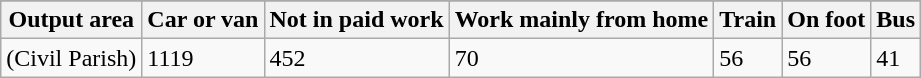<table class="wikitable">
<tr>
</tr>
<tr>
<th>Output area</th>
<th>Car or van</th>
<th>Not in paid work</th>
<th>Work mainly from home</th>
<th>Train</th>
<th>On foot</th>
<th>Bus</th>
</tr>
<tr>
<td>(Civil Parish)</td>
<td>1119</td>
<td>452</td>
<td>70</td>
<td>56</td>
<td>56</td>
<td>41</td>
</tr>
</table>
